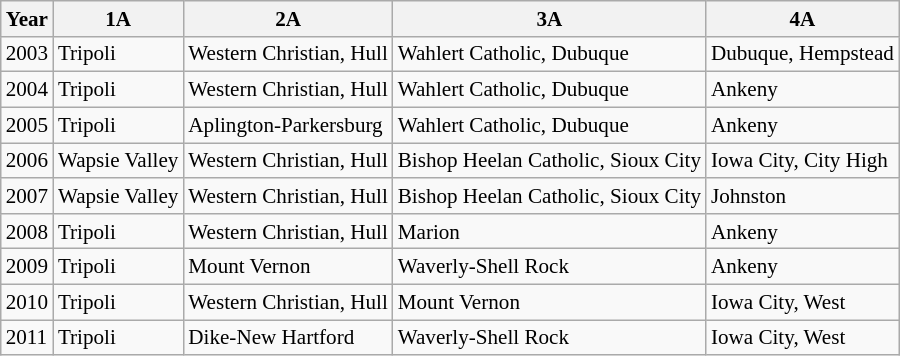<table class="wikitable collapsible collapsed" style="font-size:88%; min-width:40em">
<tr>
<th>Year</th>
<th>1A</th>
<th>2A</th>
<th>3A</th>
<th>4A</th>
</tr>
<tr>
<td>2003</td>
<td>Tripoli</td>
<td>Western Christian, Hull</td>
<td>Wahlert Catholic, Dubuque</td>
<td>Dubuque, Hempstead</td>
</tr>
<tr>
<td>2004</td>
<td>Tripoli</td>
<td>Western Christian, Hull</td>
<td>Wahlert Catholic, Dubuque</td>
<td>Ankeny</td>
</tr>
<tr>
<td>2005</td>
<td>Tripoli</td>
<td>Aplington-Parkersburg</td>
<td>Wahlert Catholic, Dubuque</td>
<td>Ankeny</td>
</tr>
<tr>
<td>2006</td>
<td>Wapsie Valley</td>
<td>Western Christian, Hull</td>
<td>Bishop Heelan Catholic, Sioux City</td>
<td>Iowa City, City High</td>
</tr>
<tr>
<td>2007</td>
<td>Wapsie Valley</td>
<td>Western Christian, Hull</td>
<td>Bishop Heelan Catholic, Sioux City</td>
<td>Johnston</td>
</tr>
<tr>
<td>2008</td>
<td>Tripoli</td>
<td>Western Christian, Hull</td>
<td>Marion</td>
<td>Ankeny</td>
</tr>
<tr>
<td>2009</td>
<td>Tripoli</td>
<td>Mount Vernon</td>
<td>Waverly-Shell Rock</td>
<td>Ankeny</td>
</tr>
<tr>
<td>2010</td>
<td>Tripoli</td>
<td>Western Christian, Hull</td>
<td>Mount Vernon</td>
<td>Iowa City, West</td>
</tr>
<tr>
<td>2011</td>
<td>Tripoli</td>
<td>Dike-New Hartford</td>
<td>Waverly-Shell Rock</td>
<td>Iowa City, West</td>
</tr>
</table>
